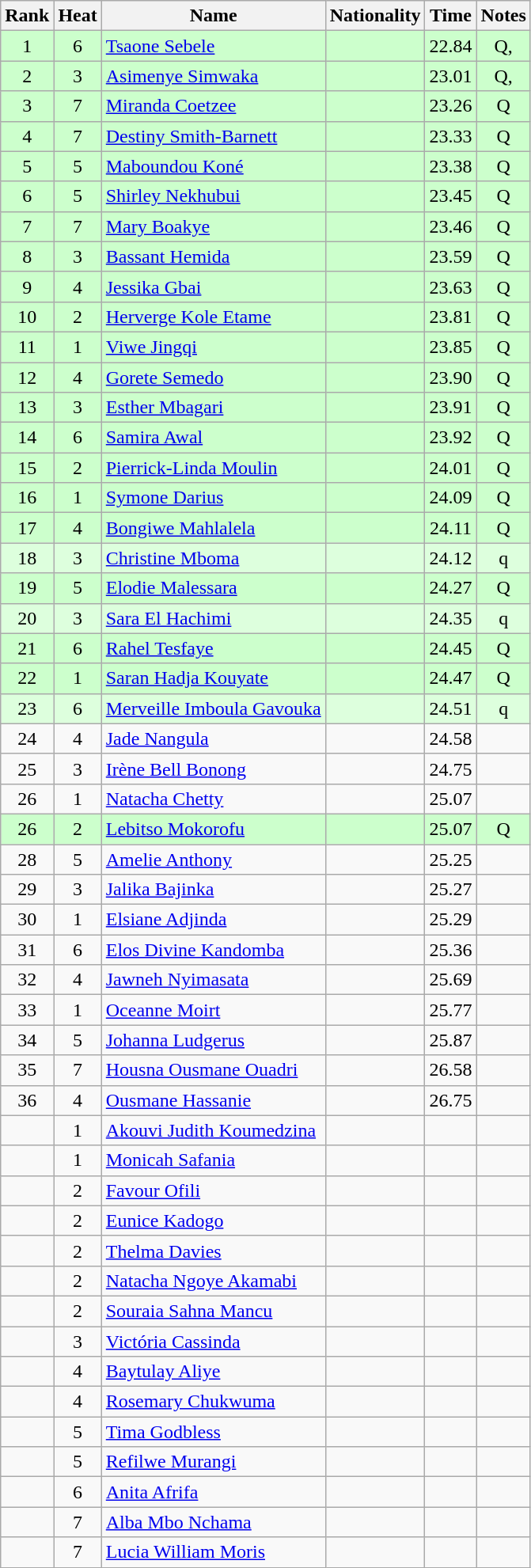<table class="wikitable sortable" style="text-align:center">
<tr>
<th>Rank</th>
<th>Heat</th>
<th>Name</th>
<th>Nationality</th>
<th>Time</th>
<th>Notes</th>
</tr>
<tr bgcolor=ccffcc>
<td>1</td>
<td>6</td>
<td align=left><a href='#'>Tsaone Sebele</a></td>
<td align=left></td>
<td>22.84</td>
<td>Q, </td>
</tr>
<tr bgcolor=ccffcc>
<td>2</td>
<td>3</td>
<td align=left><a href='#'>Asimenye Simwaka</a></td>
<td align=left></td>
<td>23.01</td>
<td>Q, </td>
</tr>
<tr bgcolor=ccffcc>
<td>3</td>
<td>7</td>
<td align=left><a href='#'>Miranda Coetzee</a></td>
<td align=left></td>
<td>23.26</td>
<td>Q</td>
</tr>
<tr bgcolor=ccffcc>
<td>4</td>
<td>7</td>
<td align=left><a href='#'>Destiny Smith-Barnett</a></td>
<td align=left></td>
<td>23.33</td>
<td>Q</td>
</tr>
<tr bgcolor=ccffcc>
<td>5</td>
<td>5</td>
<td align=left><a href='#'>Maboundou Koné</a></td>
<td align=left></td>
<td>23.38</td>
<td>Q</td>
</tr>
<tr bgcolor=ccffcc>
<td>6</td>
<td>5</td>
<td align=left><a href='#'>Shirley Nekhubui</a></td>
<td align=left></td>
<td>23.45</td>
<td>Q</td>
</tr>
<tr bgcolor=ccffcc>
<td>7</td>
<td>7</td>
<td align=left><a href='#'>Mary Boakye</a></td>
<td align=left></td>
<td>23.46</td>
<td>Q</td>
</tr>
<tr bgcolor=ccffcc>
<td>8</td>
<td>3</td>
<td align=left><a href='#'>Bassant Hemida</a></td>
<td align=left></td>
<td>23.59</td>
<td>Q</td>
</tr>
<tr bgcolor=ccffcc>
<td>9</td>
<td>4</td>
<td align=left><a href='#'>Jessika Gbai</a></td>
<td align=left></td>
<td>23.63</td>
<td>Q</td>
</tr>
<tr bgcolor=ccffcc>
<td>10</td>
<td>2</td>
<td align=left><a href='#'>Herverge Kole Etame</a></td>
<td align=left></td>
<td>23.81</td>
<td>Q</td>
</tr>
<tr bgcolor=ccffcc>
<td>11</td>
<td>1</td>
<td align=left><a href='#'>Viwe Jingqi</a></td>
<td align=left></td>
<td>23.85</td>
<td>Q</td>
</tr>
<tr bgcolor=ccffcc>
<td>12</td>
<td>4</td>
<td align=left><a href='#'>Gorete Semedo</a></td>
<td align=left></td>
<td>23.90</td>
<td>Q</td>
</tr>
<tr bgcolor=ccffcc>
<td>13</td>
<td>3</td>
<td align=left><a href='#'>Esther Mbagari</a></td>
<td align=left></td>
<td>23.91</td>
<td>Q</td>
</tr>
<tr bgcolor=ccffcc>
<td>14</td>
<td>6</td>
<td align=left><a href='#'>Samira Awal</a></td>
<td align=left></td>
<td>23.92</td>
<td>Q</td>
</tr>
<tr bgcolor=ccffcc>
<td>15</td>
<td>2</td>
<td align=left><a href='#'>Pierrick-Linda Moulin</a></td>
<td align=left></td>
<td>24.01</td>
<td>Q</td>
</tr>
<tr bgcolor=ccffcc>
<td>16</td>
<td>1</td>
<td align=left><a href='#'>Symone Darius</a></td>
<td align=left></td>
<td>24.09</td>
<td>Q</td>
</tr>
<tr bgcolor=ccffcc>
<td>17</td>
<td>4</td>
<td align=left><a href='#'>Bongiwe Mahlalela</a></td>
<td align=left></td>
<td>24.11</td>
<td>Q</td>
</tr>
<tr bgcolor=ddffdd>
<td>18</td>
<td>3</td>
<td align=left><a href='#'>Christine Mboma</a></td>
<td align=left></td>
<td>24.12</td>
<td>q</td>
</tr>
<tr bgcolor=ccffcc>
<td>19</td>
<td>5</td>
<td align=left><a href='#'>Elodie Malessara</a></td>
<td align=left></td>
<td>24.27</td>
<td>Q</td>
</tr>
<tr bgcolor=ddffdd>
<td>20</td>
<td>3</td>
<td align=left><a href='#'>Sara El Hachimi</a></td>
<td align=left></td>
<td>24.35</td>
<td>q</td>
</tr>
<tr bgcolor=ccffcc>
<td>21</td>
<td>6</td>
<td align=left><a href='#'>Rahel Tesfaye</a></td>
<td align=left></td>
<td>24.45</td>
<td>Q</td>
</tr>
<tr bgcolor=ccffcc>
<td>22</td>
<td>1</td>
<td align=left><a href='#'>Saran Hadja Kouyate</a></td>
<td align=left></td>
<td>24.47</td>
<td>Q</td>
</tr>
<tr bgcolor=ddffdd>
<td>23</td>
<td>6</td>
<td align=left><a href='#'>Merveille Imboula Gavouka</a></td>
<td align=left></td>
<td>24.51</td>
<td>q</td>
</tr>
<tr>
<td>24</td>
<td>4</td>
<td align=left><a href='#'>Jade Nangula</a></td>
<td align=left></td>
<td>24.58</td>
<td></td>
</tr>
<tr>
<td>25</td>
<td>3</td>
<td align=left><a href='#'>Irène Bell Bonong</a></td>
<td align=left></td>
<td>24.75</td>
<td></td>
</tr>
<tr>
<td>26</td>
<td>1</td>
<td align=left><a href='#'>Natacha Chetty</a></td>
<td align=left></td>
<td>25.07</td>
<td></td>
</tr>
<tr bgcolor=ccffcc>
<td>26</td>
<td>2</td>
<td align=left><a href='#'>Lebitso Mokorofu</a></td>
<td align=left></td>
<td>25.07</td>
<td>Q</td>
</tr>
<tr>
<td>28</td>
<td>5</td>
<td align=left><a href='#'>Amelie Anthony</a></td>
<td align=left></td>
<td>25.25</td>
<td></td>
</tr>
<tr>
<td>29</td>
<td>3</td>
<td align=left><a href='#'>Jalika Bajinka</a></td>
<td align=left></td>
<td>25.27</td>
<td></td>
</tr>
<tr>
<td>30</td>
<td>1</td>
<td align=left><a href='#'>Elsiane Adjinda</a></td>
<td align=left></td>
<td>25.29</td>
<td></td>
</tr>
<tr>
<td>31</td>
<td>6</td>
<td align=left><a href='#'>Elos Divine Kandomba</a></td>
<td align=left></td>
<td>25.36</td>
<td></td>
</tr>
<tr>
<td>32</td>
<td>4</td>
<td align=left><a href='#'>Jawneh Nyimasata</a></td>
<td align=left></td>
<td>25.69</td>
<td></td>
</tr>
<tr>
<td>33</td>
<td>1</td>
<td align=left><a href='#'>Oceanne Moirt</a></td>
<td align=left></td>
<td>25.77</td>
<td></td>
</tr>
<tr>
<td>34</td>
<td>5</td>
<td align=left><a href='#'>Johanna Ludgerus</a></td>
<td align=left></td>
<td>25.87</td>
<td></td>
</tr>
<tr>
<td>35</td>
<td>7</td>
<td align=left><a href='#'>Housna Ousmane Ouadri</a></td>
<td align=left></td>
<td>26.58</td>
<td></td>
</tr>
<tr>
<td>36</td>
<td>4</td>
<td align=left><a href='#'>Ousmane Hassanie</a></td>
<td align=left></td>
<td>26.75</td>
<td></td>
</tr>
<tr>
<td></td>
<td>1</td>
<td align=left><a href='#'>Akouvi Judith Koumedzina</a></td>
<td align=left></td>
<td></td>
<td></td>
</tr>
<tr>
<td></td>
<td>1</td>
<td align=left><a href='#'>Monicah Safania</a></td>
<td align=left></td>
<td></td>
<td></td>
</tr>
<tr>
<td></td>
<td>2</td>
<td align=left><a href='#'>Favour Ofili</a></td>
<td align=left></td>
<td></td>
<td></td>
</tr>
<tr>
<td></td>
<td>2</td>
<td align=left><a href='#'>Eunice Kadogo</a></td>
<td align=left></td>
<td></td>
<td></td>
</tr>
<tr>
<td></td>
<td>2</td>
<td align=left><a href='#'>Thelma Davies</a></td>
<td align=left></td>
<td></td>
<td></td>
</tr>
<tr>
<td></td>
<td>2</td>
<td align=left><a href='#'>Natacha Ngoye Akamabi</a></td>
<td align=left></td>
<td></td>
<td></td>
</tr>
<tr>
<td></td>
<td>2</td>
<td align=left><a href='#'>Souraia Sahna Mancu</a></td>
<td align=left></td>
<td></td>
<td></td>
</tr>
<tr>
<td></td>
<td>3</td>
<td align=left><a href='#'>Victória Cassinda</a></td>
<td align=left></td>
<td></td>
<td></td>
</tr>
<tr>
<td></td>
<td>4</td>
<td align=left><a href='#'>Baytulay Aliye</a></td>
<td align=left></td>
<td></td>
<td></td>
</tr>
<tr>
<td></td>
<td>4</td>
<td align=left><a href='#'>Rosemary Chukwuma</a></td>
<td align=left></td>
<td></td>
<td></td>
</tr>
<tr>
<td></td>
<td>5</td>
<td align=left><a href='#'>Tima Godbless</a></td>
<td align=left></td>
<td></td>
<td></td>
</tr>
<tr>
<td></td>
<td>5</td>
<td align=left><a href='#'>Refilwe Murangi</a></td>
<td align=left></td>
<td></td>
<td></td>
</tr>
<tr>
<td></td>
<td>6</td>
<td align=left><a href='#'>Anita Afrifa</a></td>
<td align=left></td>
<td></td>
<td></td>
</tr>
<tr>
<td></td>
<td>7</td>
<td align=left><a href='#'>Alba Mbo Nchama</a></td>
<td align=left></td>
<td></td>
<td></td>
</tr>
<tr>
<td></td>
<td>7</td>
<td align=left><a href='#'>Lucia William Moris</a></td>
<td align=left></td>
<td></td>
<td></td>
</tr>
</table>
